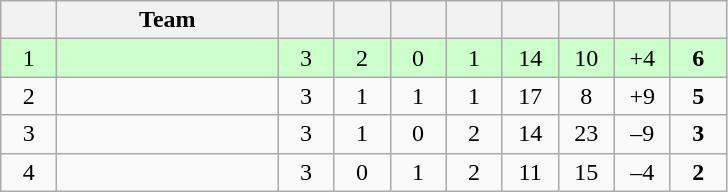<table class="wikitable" style="text-align: center; font-size: 100%;">
<tr>
<th width="30"></th>
<th width="140">Team</th>
<th width="30"></th>
<th width="30"></th>
<th width="30"></th>
<th width="30"></th>
<th width="30"></th>
<th width="30"></th>
<th width="30"></th>
<th width="30"></th>
</tr>
<tr style="background-color: #ccffcc;">
<td>1</td>
<td align=left><strong></strong></td>
<td>3</td>
<td>2</td>
<td>0</td>
<td>1</td>
<td>14</td>
<td>10</td>
<td>+4</td>
<td><strong>6</strong></td>
</tr>
<tr>
<td>2</td>
<td align=left></td>
<td>3</td>
<td>1</td>
<td>1</td>
<td>1</td>
<td>17</td>
<td>8</td>
<td>+9</td>
<td><strong>5</strong></td>
</tr>
<tr>
<td>3</td>
<td align=left></td>
<td>3</td>
<td>1</td>
<td>0</td>
<td>2</td>
<td>14</td>
<td>23</td>
<td>–9</td>
<td><strong>3</strong></td>
</tr>
<tr>
<td>4</td>
<td align=left></td>
<td>3</td>
<td>0</td>
<td>1</td>
<td>2</td>
<td>11</td>
<td>15</td>
<td>–4</td>
<td><strong>2</strong></td>
</tr>
</table>
